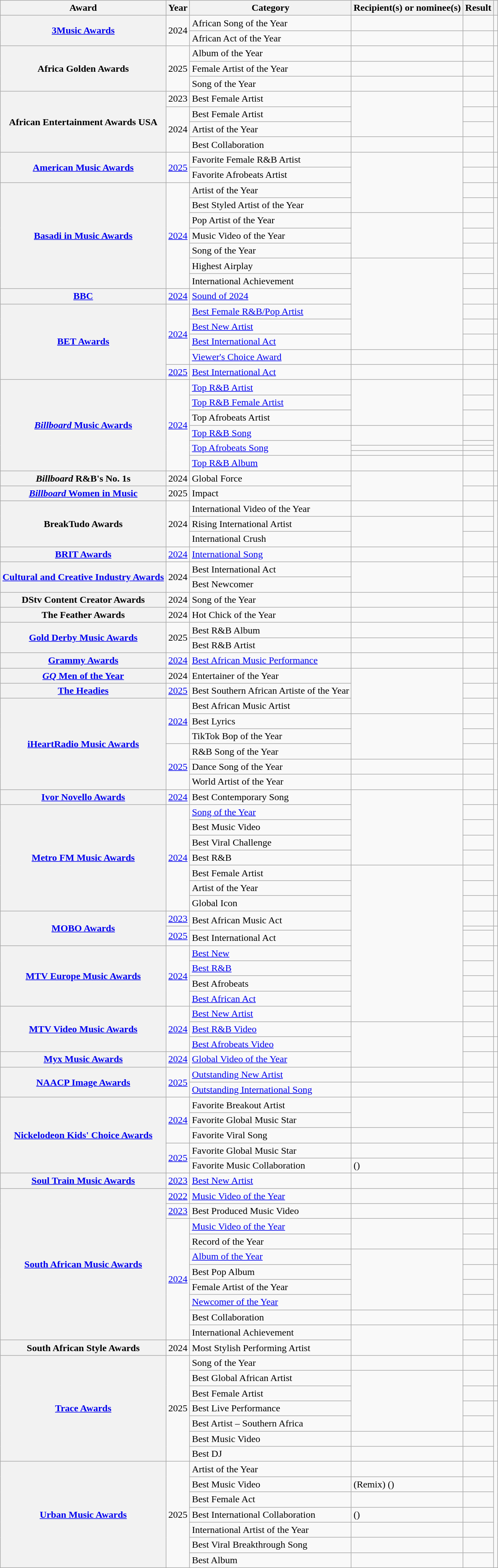<table class="wikitable sortable plainrowheaders">
<tr>
<th scope="col">Award</th>
<th scope="col">Year</th>
<th scope="col">Category</th>
<th scope="col">Recipient(s) or nominee(s)</th>
<th scope="col">Result</th>
<th scope="col" class="unsortable"></th>
</tr>
<tr>
<th scope="rowgroup" rowspan="2"><a href='#'>3Music Awards</a></th>
<td rowspan="2">2024</td>
<td>African Song of the Year</td>
<td></td>
<td></td>
<td style="text-align:center;"></td>
</tr>
<tr>
<td>African Act of the Year</td>
<td></td>
<td></td>
<td style="text-align:center;"></td>
</tr>
<tr>
<th scope="rowgroup" rowspan="3">Africa Golden Awards</th>
<td rowspan="3">2025</td>
<td>Album of the Year</td>
<td></td>
<td></td>
<td align="center" rowspan="3"></td>
</tr>
<tr>
<td>Female Artist of the Year</td>
<td></td>
<td></td>
</tr>
<tr>
<td>Song of the Year</td>
<td></td>
<td></td>
</tr>
<tr>
<th scope="rowgroup" rowspan="4">African Entertainment Awards USA</th>
<td>2023</td>
<td>Best Female Artist</td>
<td rowspan="3"></td>
<td></td>
<td style="text-align:center;"></td>
</tr>
<tr>
<td rowspan="3">2024</td>
<td>Best Female Artist</td>
<td></td>
<td style="text-align:center;" rowspan="3"></td>
</tr>
<tr>
<td>Artist of the Year</td>
<td></td>
</tr>
<tr>
<td>Best Collaboration</td>
<td></td>
<td></td>
</tr>
<tr>
<th scope="rowgroup" rowspan="2"><a href='#'>American Music Awards</a></th>
<td rowspan="2"><a href='#'>2025</a></td>
<td>Favorite Female R&B Artist</td>
<td rowspan="4"></td>
<td></td>
<td align="center"></td>
</tr>
<tr>
<td>Favorite Afrobeats Artist</td>
<td></td>
<td align="center"></td>
</tr>
<tr>
<th scope="rowgroup" rowspan="7"><a href='#'>Basadi in Music Awards</a></th>
<td rowspan="7"><a href='#'>2024</a></td>
<td>Artist of the Year</td>
<td></td>
<td style="text-align:center;"></td>
</tr>
<tr>
<td>Best Styled Artist of the Year</td>
<td></td>
<td rowspan="3" style="text-align:center;"></td>
</tr>
<tr>
<td>Pop Artist of the Year</td>
<td rowspan="3"></td>
<td></td>
</tr>
<tr>
<td>Music Video of the Year</td>
<td></td>
</tr>
<tr>
<td>Song of the Year</td>
<td></td>
<td style="text-align:center;" rowspan="3"></td>
</tr>
<tr>
<td>Highest Airplay</td>
<td rowspan="6"></td>
<td></td>
</tr>
<tr>
<td>International Achievement</td>
<td></td>
</tr>
<tr>
<th scope="row"><a href='#'>BBC</a></th>
<td><a href='#'>2024</a></td>
<td><a href='#'>Sound of 2024</a></td>
<td></td>
<td style="text-align:center;"></td>
</tr>
<tr>
<th scope="rowgroup" rowspan="5"><a href='#'>BET Awards</a></th>
<td rowspan="4"><a href='#'>2024</a></td>
<td><a href='#'>Best Female R&B/Pop Artist</a></td>
<td></td>
<td style="text-align:center;"></td>
</tr>
<tr>
<td><a href='#'>Best New Artist</a></td>
<td></td>
<td style="text-align:center;"></td>
</tr>
<tr>
<td><a href='#'>Best International Act</a></td>
<td></td>
<td style="text-align:center;"></td>
</tr>
<tr>
<td><a href='#'>Viewer's Choice Award</a></td>
<td></td>
<td></td>
<td style="text-align:center;"></td>
</tr>
<tr>
<td><a href='#'>2025</a></td>
<td><a href='#'>Best International Act</a></td>
<td></td>
<td></td>
<td align="center"></td>
</tr>
<tr>
<th scope="rowgroup" rowspan="8"><a href='#'><em>Billboard</em> Music Awards</a></th>
<td rowspan="8"><a href='#'>2024</a></td>
<td><a href='#'>Top R&B Artist</a></td>
<td rowspan="3"></td>
<td></td>
<td rowspan="8" align="center"></td>
</tr>
<tr>
<td><a href='#'>Top R&B Female Artist</a></td>
<td></td>
</tr>
<tr>
<td>Top Afrobeats Artist</td>
<td></td>
</tr>
<tr>
<td><a href='#'>Top R&B Song</a></td>
<td rowspan="2"></td>
<td></td>
</tr>
<tr>
<td rowspan="3"><a href='#'>Top Afrobeats Song</a></td>
<td></td>
</tr>
<tr>
<td></td>
<td></td>
</tr>
<tr>
<td> </td>
<td></td>
</tr>
<tr>
<td><a href='#'>Top R&B Album</a></td>
<td></td>
<td></td>
</tr>
<tr>
<th scope="row"><em>Billboard</em> R&B's No. 1s</th>
<td>2024</td>
<td>Global Force</td>
<td rowspan="2"></td>
<td></td>
<td align="center"></td>
</tr>
<tr>
<th scope="row"><a href='#'><em>Billboard</em> Women in Music</a></th>
<td>2025</td>
<td>Impact</td>
<td></td>
<td align="center"></td>
</tr>
<tr>
<th scope="rowgroup" rowspan="3">BreakTudo Awards</th>
<td rowspan="3">2024</td>
<td>International Video of the Year</td>
<td></td>
<td></td>
<td rowspan="3" style="text-align:center;"></td>
</tr>
<tr>
<td>Rising International Artist</td>
<td rowspan="2"></td>
<td></td>
</tr>
<tr>
<td>International Crush</td>
<td></td>
</tr>
<tr>
<th scope="row"><a href='#'>BRIT Awards</a></th>
<td><a href='#'>2024</a></td>
<td><a href='#'>International Song</a></td>
<td></td>
<td></td>
<td style="text-align:center;"></td>
</tr>
<tr>
<th scope="rowgroup" rowspan="2"><a href='#'>Cultural and Creative Industry Awards</a></th>
<td rowspan="2">2024</td>
<td>Best International Act</td>
<td rowspan="2"></td>
<td></td>
<td style="text-align:center;"></td>
</tr>
<tr>
<td>Best Newcomer</td>
<td></td>
<td style="text-align:center;"></td>
</tr>
<tr>
<th scope="row">DStv Content Creator Awards</th>
<td>2024</td>
<td>Song of the Year</td>
<td></td>
<td></td>
<td style="text-align:center;"></td>
</tr>
<tr>
<th scope="row">The Feather Awards</th>
<td>2024</td>
<td>Hot Chick of the Year</td>
<td></td>
<td></td>
<td style="text-align:center;"></td>
</tr>
<tr>
<th scope="rowgroup" rowspan="2"><a href='#'>Gold Derby Music Awards</a></th>
<td rowspan="2">2025</td>
<td>Best R&B Album</td>
<td></td>
<td></td>
<td align="center" rowspan="2"></td>
</tr>
<tr>
<td>Best R&B Artist</td>
<td></td>
<td></td>
</tr>
<tr>
<th scope="row"><a href='#'>Grammy Awards</a></th>
<td><a href='#'>2024</a></td>
<td><a href='#'>Best African Music Performance</a></td>
<td></td>
<td></td>
<td style="text-align:center;"></td>
</tr>
<tr>
<th scope="row"><a href='#'><em>GQ</em> Men of the Year</a></th>
<td>2024</td>
<td>Entertainer of the Year</td>
<td rowspan="3"></td>
<td></td>
<td align="center"></td>
</tr>
<tr>
<th scope="row"><a href='#'>The Headies</a></th>
<td><a href='#'>2025</a></td>
<td>Best Southern African Artiste of the Year</td>
<td></td>
<td align="center"></td>
</tr>
<tr>
<th scope="rowgroup" rowspan="6"><a href='#'>iHeartRadio Music Awards</a></th>
<td rowspan="3"><a href='#'>2024</a></td>
<td>Best African Music Artist</td>
<td></td>
<td rowspan="3" style="text-align:center;"></td>
</tr>
<tr>
<td>Best Lyrics</td>
<td rowspan="3"></td>
<td></td>
</tr>
<tr>
<td>TikTok Bop of the Year</td>
<td></td>
</tr>
<tr>
<td rowspan="3"><a href='#'>2025</a></td>
<td>R&B Song of the Year</td>
<td></td>
<td align="center" rowspan="3"></td>
</tr>
<tr>
<td>Dance Song of the Year</td>
<td> </td>
<td></td>
</tr>
<tr>
<td>World Artist of the Year</td>
<td></td>
<td></td>
</tr>
<tr>
<th scope="row"><a href='#'>Ivor Novello Awards</a></th>
<td><a href='#'>2024</a></td>
<td>Best Contemporary Song</td>
<td rowspan="5"></td>
<td></td>
<td style="text-align:center;"></td>
</tr>
<tr>
<th scope="rowgroup" rowspan="7"><a href='#'>Metro FM Music Awards</a></th>
<td rowspan="7"><a href='#'>2024</a></td>
<td><a href='#'>Song of the Year</a></td>
<td></td>
<td rowspan="6" style="text-align:center;"></td>
</tr>
<tr>
<td>Best Music Video</td>
<td></td>
</tr>
<tr>
<td>Best Viral Challenge</td>
<td></td>
</tr>
<tr>
<td>Best R&B</td>
<td></td>
</tr>
<tr>
<td>Best Female Artist</td>
<td rowspan="11"></td>
<td></td>
</tr>
<tr>
<td>Artist of the Year</td>
<td></td>
</tr>
<tr>
<td>Global Icon</td>
<td></td>
<td align="center"></td>
</tr>
<tr>
<th scope="rowgroup" rowspan="3"><a href='#'>MOBO Awards</a></th>
<td><a href='#'>2023</a></td>
<td rowspan="2">Best African Music Act</td>
<td></td>
<td style="text-align:center;"></td>
</tr>
<tr>
<td rowspan="2"><a href='#'>2025</a></td>
<td></td>
<td rowspan="2" align="center"></td>
</tr>
<tr>
<td>Best International Act</td>
<td></td>
</tr>
<tr>
<th scope="rowgroup" rowspan="4"><a href='#'>MTV Europe Music Awards</a></th>
<td rowspan="4"><a href='#'>2024</a></td>
<td><a href='#'>Best New</a></td>
<td></td>
<td rowspan="3" style="text-align:center;"></td>
</tr>
<tr>
<td><a href='#'>Best R&B</a></td>
<td></td>
</tr>
<tr>
<td>Best Afrobeats</td>
<td></td>
</tr>
<tr>
<td><a href='#'>Best African Act</a></td>
<td></td>
<td style="text-align:center;"></td>
</tr>
<tr>
<th scope="rowgroup" rowspan="3"><a href='#'>MTV Video Music Awards</a></th>
<td rowspan="3"><a href='#'>2024</a></td>
<td><a href='#'>Best New Artist</a></td>
<td></td>
<td rowspan="2" style="text-align:center;"></td>
</tr>
<tr>
<td><a href='#'>Best R&B Video</a></td>
<td rowspan="3"></td>
<td></td>
</tr>
<tr>
<td><a href='#'>Best Afrobeats Video</a></td>
<td></td>
<td style="text-align:center;"></td>
</tr>
<tr>
<th scope="row"><a href='#'>Myx Music Awards</a></th>
<td><a href='#'>2024</a></td>
<td><a href='#'>Global Video of the Year</a></td>
<td></td>
<td style="text-align:center"></td>
</tr>
<tr>
<th scope="rowgroup" rowspan="2"><a href='#'>NAACP Image Awards</a></th>
<td rowspan="2"><a href='#'>2025</a></td>
<td><a href='#'>Outstanding New Artist</a></td>
<td></td>
<td></td>
<td align="center" rowspan="2"></td>
</tr>
<tr>
<td><a href='#'>Outstanding International Song</a></td>
<td></td>
<td></td>
</tr>
<tr>
<th scope="rowgroup" rowspan="5"><a href='#'>Nickelodeon Kids' Choice Awards</a></th>
<td rowspan="3"><a href='#'>2024</a></td>
<td>Favorite Breakout Artist</td>
<td rowspan="2"></td>
<td></td>
<td rowspan="3" style="text-align:center;"></td>
</tr>
<tr>
<td>Favorite Global Music Star</td>
<td></td>
</tr>
<tr>
<td>Favorite Viral Song</td>
<td></td>
<td></td>
</tr>
<tr>
<td rowspan="2"><a href='#'>2025</a></td>
<td>Favorite Global Music Star</td>
<td></td>
<td></td>
<td align="center" rowspan="2"></td>
</tr>
<tr>
<td>Favorite Music Collaboration</td>
<td> ()</td>
<td></td>
</tr>
<tr>
<th scope="row"><a href='#'>Soul Train Music Awards</a></th>
<td><a href='#'>2023</a></td>
<td><a href='#'>Best New Artist</a></td>
<td></td>
<td></td>
<td style="text-align:center;"></td>
</tr>
<tr>
<th scope="rowgroup" rowspan="10"><a href='#'>South African Music Awards</a></th>
<td><a href='#'>2022</a></td>
<td><a href='#'>Music Video of the Year</a></td>
<td> </td>
<td></td>
<td style="text-align:center;"></td>
</tr>
<tr>
<td><a href='#'>2023</a></td>
<td>Best Produced Music Video</td>
<td></td>
<td></td>
<td style="text-align:center;"></td>
</tr>
<tr>
<td rowspan="8"><a href='#'>2024</a></td>
<td><a href='#'>Music Video of the Year</a></td>
<td rowspan="2"></td>
<td></td>
<td rowspan="2" style="text-align:center;"></td>
</tr>
<tr>
<td>Record of the Year</td>
<td></td>
</tr>
<tr>
<td><a href='#'>Album of the Year</a></td>
<td rowspan="4"></td>
<td></td>
<td style="text-align:center;"></td>
</tr>
<tr>
<td>Best Pop Album</td>
<td></td>
<td style="text-align:center" rowspan="3"></td>
</tr>
<tr>
<td>Female Artist of the Year</td>
<td></td>
</tr>
<tr>
<td><a href='#'>Newcomer of the Year</a></td>
<td></td>
</tr>
<tr>
<td>Best Collaboration</td>
<td> </td>
<td></td>
<td style="text-align:center;"></td>
</tr>
<tr>
<td>International Achievement</td>
<td rowspan="2"></td>
<td></td>
<td></td>
</tr>
<tr>
<th scope="row">South African Style Awards</th>
<td>2024</td>
<td>Most Stylish Performing Artist</td>
<td></td>
<td style="text-align:center;"></td>
</tr>
<tr>
<th scope="rowgroup" rowspan="7"><a href='#'>Trace Awards</a></th>
<td rowspan="7">2025</td>
<td>Song of the Year</td>
<td></td>
<td></td>
<td rowspan="2" align="center"></td>
</tr>
<tr>
<td>Best Global African Artist</td>
<td rowspan="4"></td>
<td></td>
</tr>
<tr>
<td>Best Female Artist</td>
<td></td>
<td align="center"></td>
</tr>
<tr>
<td>Best Live Performance</td>
<td></td>
<td align="center" rowspan="4"></td>
</tr>
<tr>
<td>Best Artist – Southern Africa</td>
<td></td>
</tr>
<tr>
<td>Best Music Video</td>
<td> </td>
<td></td>
</tr>
<tr>
<td>Best DJ</td>
<td> </td>
<td></td>
</tr>
<tr>
<th scope="rowgroup" rowspan="7"><a href='#'>Urban Music Awards</a></th>
<td rowspan="7">2025</td>
<td>Artist of the Year</td>
<td></td>
<td></td>
<td align="center" rowspan="7"></td>
</tr>
<tr>
<td>Best Music Video</td>
<td> (Remix) ()</td>
<td></td>
</tr>
<tr>
<td>Best Female Act</td>
<td></td>
<td></td>
</tr>
<tr>
<td>Best International Collaboration</td>
<td> ()</td>
<td></td>
</tr>
<tr>
<td>International Artist of the Year</td>
<td></td>
<td></td>
</tr>
<tr>
<td>Best Viral Breakthrough Song</td>
<td></td>
<td></td>
</tr>
<tr>
<td>Best Album</td>
<td></td>
<td></td>
</tr>
</table>
